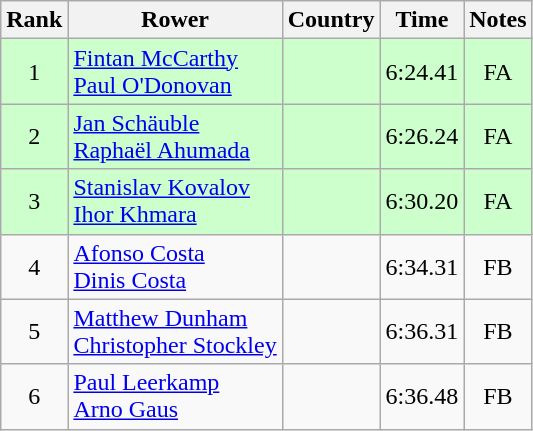<table class="wikitable" style="text-align:center">
<tr>
<th>Rank</th>
<th>Rower</th>
<th>Country</th>
<th>Time</th>
<th>Notes</th>
</tr>
<tr bgcolor=ccffcc>
<td>1</td>
<td align="left"><a href='#'>Fintan McCarthy</a><br><a href='#'>Paul O'Donovan</a></td>
<td align="left"></td>
<td>6:24.41</td>
<td>FA</td>
</tr>
<tr bgcolor=ccffcc>
<td>2</td>
<td align="left"><a href='#'>Jan Schäuble</a><br><a href='#'>Raphaël Ahumada</a></td>
<td align="left"></td>
<td>6:26.24</td>
<td>FA</td>
</tr>
<tr bgcolor=ccffcc>
<td>3</td>
<td align="left"><a href='#'>Stanislav Kovalov</a><br><a href='#'>Ihor Khmara</a></td>
<td align="left"></td>
<td>6:30.20</td>
<td>FA</td>
</tr>
<tr>
<td>4</td>
<td align="left"><a href='#'>Afonso Costa</a><br><a href='#'>Dinis Costa</a></td>
<td align="left"></td>
<td>6:34.31</td>
<td>FB</td>
</tr>
<tr>
<td>5</td>
<td align="left"><a href='#'>Matthew Dunham</a><br><a href='#'>Christopher Stockley</a></td>
<td align="left"></td>
<td>6:36.31</td>
<td>FB</td>
</tr>
<tr>
<td>6</td>
<td align="left"><a href='#'>Paul Leerkamp</a><br><a href='#'>Arno Gaus</a></td>
<td align="left"></td>
<td>6:36.48</td>
<td>FB</td>
</tr>
</table>
